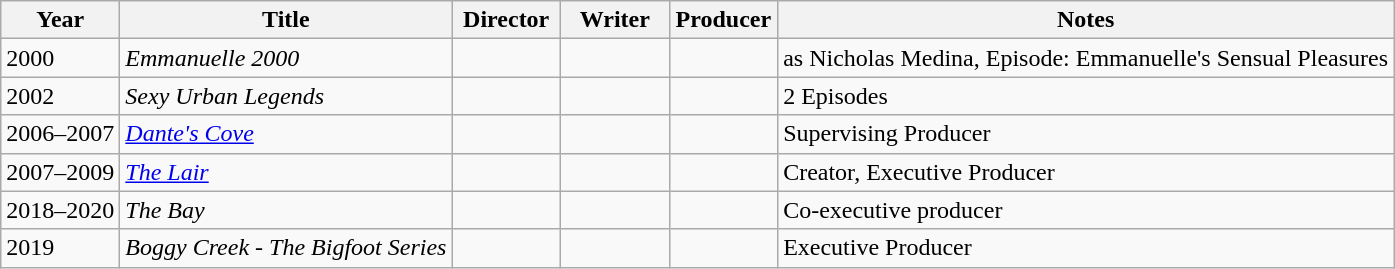<table class="wikitable">
<tr>
<th>Year</th>
<th>Title</th>
<th width="65">Director</th>
<th width="65">Writer</th>
<th width="65">Producer</th>
<th>Notes</th>
</tr>
<tr>
<td>2000</td>
<td><em>Emmanuelle 2000</em></td>
<td></td>
<td></td>
<td></td>
<td>as Nicholas Medina, Episode: Emmanuelle's Sensual Pleasures</td>
</tr>
<tr>
<td>2002</td>
<td><em>Sexy Urban Legends</em></td>
<td></td>
<td></td>
<td></td>
<td>2 Episodes</td>
</tr>
<tr>
<td>2006–2007</td>
<td><em><a href='#'>Dante's Cove</a></em></td>
<td></td>
<td></td>
<td></td>
<td>Supervising Producer</td>
</tr>
<tr>
<td>2007–2009</td>
<td><em><a href='#'>The Lair</a></em></td>
<td></td>
<td></td>
<td></td>
<td>Creator, Executive Producer</td>
</tr>
<tr>
<td>2018–2020</td>
<td><em>The Bay</em></td>
<td></td>
<td></td>
<td></td>
<td>Co-executive producer</td>
</tr>
<tr>
<td>2019</td>
<td><em>Boggy Creek - The Bigfoot Series</em></td>
<td></td>
<td></td>
<td></td>
<td>Executive Producer</td>
</tr>
</table>
